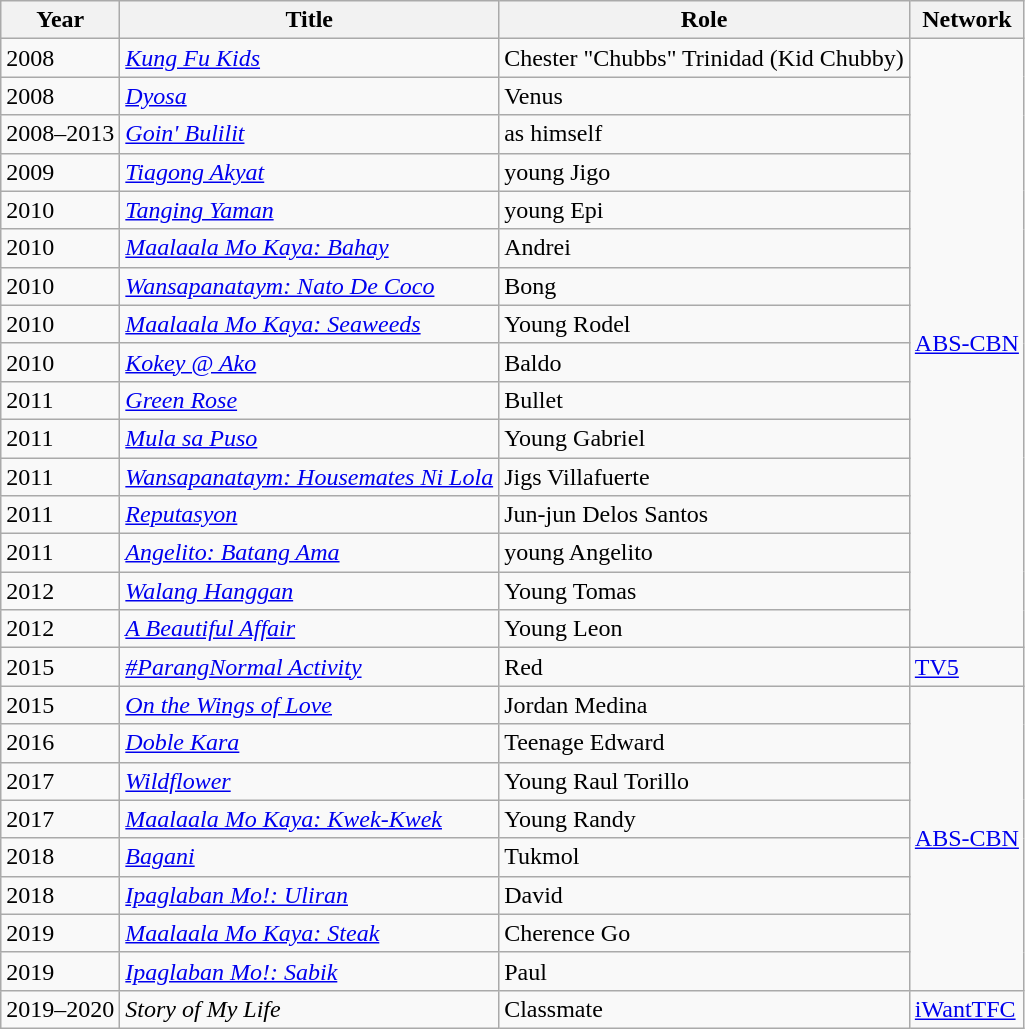<table class="wikitable">
<tr>
<th>Year</th>
<th>Title</th>
<th>Role</th>
<th>Network</th>
</tr>
<tr>
<td>2008</td>
<td><em><a href='#'>Kung Fu Kids</a></em></td>
<td>Chester "Chubbs" Trinidad (Kid Chubby)</td>
<td rowspan="16"><a href='#'>ABS-CBN</a></td>
</tr>
<tr>
<td>2008</td>
<td><em><a href='#'>Dyosa</a></em></td>
<td>Venus</td>
</tr>
<tr>
<td>2008–2013</td>
<td><em><a href='#'>Goin' Bulilit</a></em></td>
<td>as himself</td>
</tr>
<tr>
<td>2009</td>
<td><em><a href='#'>Tiagong Akyat</a></em></td>
<td>young Jigo</td>
</tr>
<tr>
<td>2010</td>
<td><em><a href='#'>Tanging Yaman</a></em></td>
<td>young Epi</td>
</tr>
<tr>
<td>2010</td>
<td><em><a href='#'>Maalaala Mo Kaya: Bahay</a></em></td>
<td>Andrei</td>
</tr>
<tr>
<td>2010</td>
<td><em><a href='#'>Wansapanataym: Nato De Coco</a></em></td>
<td>Bong</td>
</tr>
<tr>
<td>2010</td>
<td><em><a href='#'>Maalaala Mo Kaya: Seaweeds</a></em></td>
<td>Young Rodel</td>
</tr>
<tr>
<td>2010</td>
<td><em><a href='#'>Kokey @ Ako</a></em></td>
<td>Baldo</td>
</tr>
<tr>
<td>2011</td>
<td><em><a href='#'>Green Rose</a></em></td>
<td>Bullet</td>
</tr>
<tr>
<td>2011</td>
<td><em><a href='#'>Mula sa Puso</a></em></td>
<td>Young Gabriel</td>
</tr>
<tr>
<td>2011</td>
<td><em><a href='#'>Wansapanataym: Housemates Ni Lola</a></em></td>
<td>Jigs Villafuerte</td>
</tr>
<tr>
<td>2011</td>
<td><em><a href='#'>Reputasyon</a></em></td>
<td>Jun-jun Delos Santos</td>
</tr>
<tr>
<td>2011</td>
<td><em><a href='#'>Angelito: Batang Ama</a></em></td>
<td>young Angelito</td>
</tr>
<tr>
<td>2012</td>
<td><em><a href='#'>Walang Hanggan</a></em></td>
<td>Young Tomas</td>
</tr>
<tr>
<td>2012</td>
<td><em><a href='#'>A Beautiful Affair</a></em></td>
<td>Young Leon</td>
</tr>
<tr>
<td>2015</td>
<td><em><a href='#'>#ParangNormal Activity</a></em></td>
<td>Red</td>
<td><a href='#'>TV5</a></td>
</tr>
<tr>
<td>2015</td>
<td><em><a href='#'>On the Wings of Love</a></em></td>
<td>Jordan Medina</td>
<td rowspan="8"><a href='#'>ABS-CBN</a></td>
</tr>
<tr>
<td>2016</td>
<td><em><a href='#'>Doble Kara</a></em></td>
<td>Teenage Edward</td>
</tr>
<tr>
<td>2017</td>
<td><em><a href='#'>Wildflower</a></em></td>
<td>Young Raul Torillo</td>
</tr>
<tr>
<td>2017</td>
<td><em><a href='#'>Maalaala Mo Kaya: Kwek-Kwek</a></em></td>
<td>Young Randy</td>
</tr>
<tr>
<td>2018</td>
<td><em><a href='#'>Bagani</a></em></td>
<td>Tukmol</td>
</tr>
<tr>
<td>2018</td>
<td><em><a href='#'>Ipaglaban Mo!: Uliran</a></em></td>
<td>David</td>
</tr>
<tr>
<td>2019</td>
<td><em><a href='#'>Maalaala Mo Kaya: Steak</a></em></td>
<td>Cherence Go</td>
</tr>
<tr>
<td>2019</td>
<td><em><a href='#'>Ipaglaban Mo!: Sabik</a></em></td>
<td>Paul</td>
</tr>
<tr>
<td>2019–2020</td>
<td><em>Story of My Life</em></td>
<td>Classmate</td>
<td><a href='#'>iWantTFC</a></td>
</tr>
</table>
